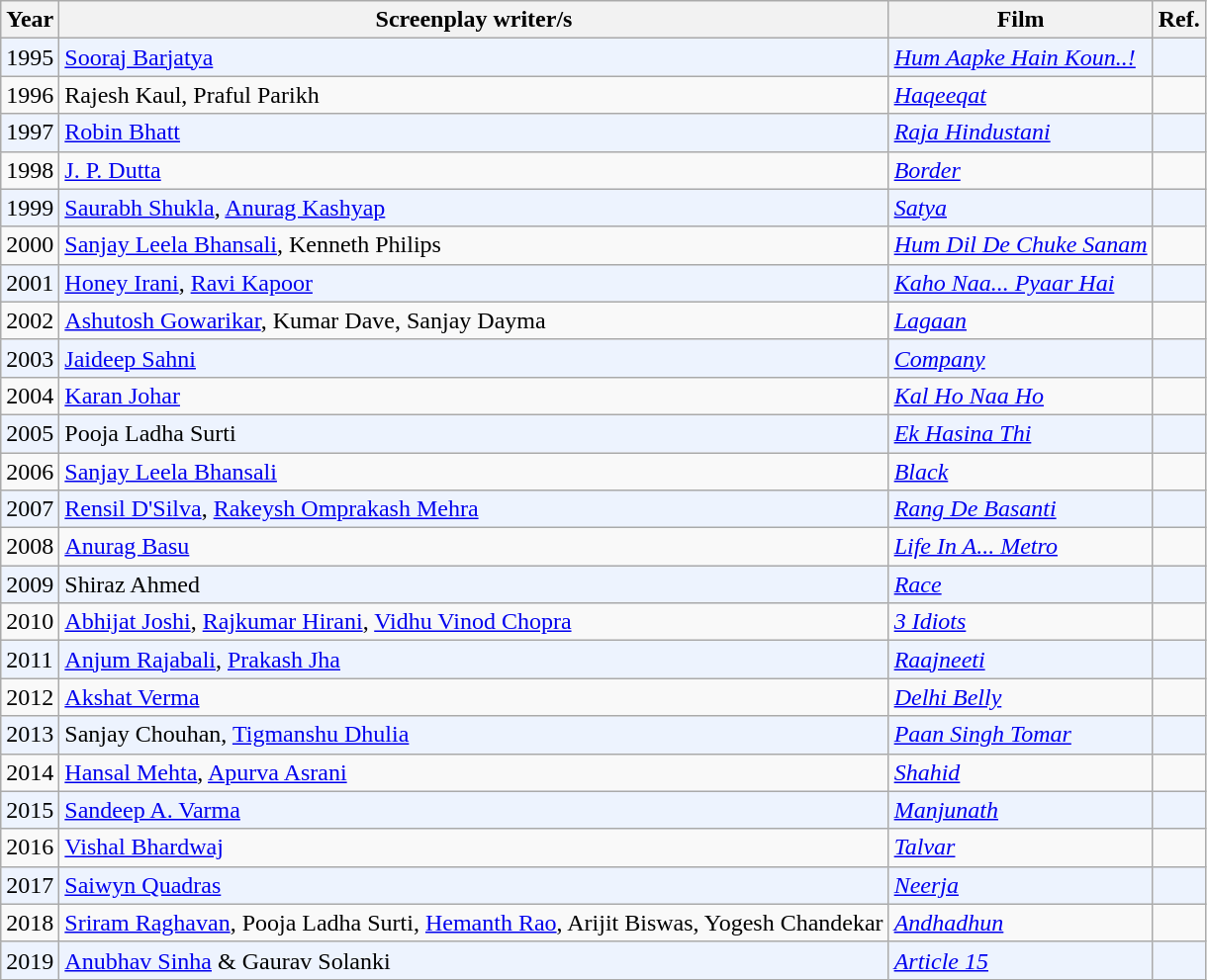<table class="wikitable">
<tr>
<th>Year</th>
<th>Screenplay writer/s</th>
<th>Film</th>
<th>Ref.</th>
</tr>
<tr bgcolor=#edf3fe>
<td>1995</td>
<td><a href='#'>Sooraj Barjatya</a></td>
<td><em><a href='#'>Hum Aapke Hain Koun..!</a></em></td>
<td></td>
</tr>
<tr>
<td>1996</td>
<td>Rajesh Kaul, Praful Parikh</td>
<td><em><a href='#'>Haqeeqat</a></em></td>
<td></td>
</tr>
<tr bgcolor=#edf3fe>
<td>1997</td>
<td><a href='#'>Robin Bhatt</a></td>
<td><em><a href='#'>Raja Hindustani</a></em></td>
<td></td>
</tr>
<tr>
<td>1998</td>
<td><a href='#'>J. P. Dutta</a></td>
<td><em><a href='#'>Border</a></em></td>
<td></td>
</tr>
<tr bgcolor=#edf3fe>
<td>1999</td>
<td><a href='#'>Saurabh Shukla</a>, <a href='#'>Anurag Kashyap</a></td>
<td><em><a href='#'>Satya</a></em></td>
<td></td>
</tr>
<tr>
<td>2000</td>
<td><a href='#'>Sanjay Leela Bhansali</a>, Kenneth Philips</td>
<td><em><a href='#'>Hum Dil De Chuke Sanam</a></em></td>
<td></td>
</tr>
<tr bgcolor=#edf3fe>
<td>2001</td>
<td><a href='#'>Honey Irani</a>, <a href='#'>Ravi Kapoor</a></td>
<td><em><a href='#'>Kaho Naa... Pyaar Hai</a></em></td>
<td></td>
</tr>
<tr>
<td>2002</td>
<td><a href='#'>Ashutosh Gowarikar</a>, Kumar Dave, Sanjay Dayma</td>
<td><em><a href='#'>Lagaan</a></em></td>
<td></td>
</tr>
<tr bgcolor=#edf3fe>
<td>2003</td>
<td><a href='#'>Jaideep Sahni</a></td>
<td><em><a href='#'>Company</a></em></td>
<td></td>
</tr>
<tr>
<td>2004</td>
<td><a href='#'>Karan Johar</a></td>
<td><em><a href='#'>Kal Ho Naa Ho</a></em></td>
<td></td>
</tr>
<tr bgcolor=#edf3fe>
<td>2005</td>
<td>Pooja Ladha Surti</td>
<td><em><a href='#'>Ek Hasina Thi</a></em></td>
<td></td>
</tr>
<tr>
<td>2006</td>
<td><a href='#'>Sanjay Leela Bhansali</a></td>
<td><em><a href='#'>Black</a></em></td>
<td></td>
</tr>
<tr bgcolor=#edf3fe>
<td>2007</td>
<td><a href='#'>Rensil D'Silva</a>, <a href='#'>Rakeysh Omprakash Mehra</a></td>
<td><em><a href='#'>Rang De Basanti</a></em></td>
<td></td>
</tr>
<tr>
<td>2008</td>
<td><a href='#'>Anurag Basu</a></td>
<td><em><a href='#'>Life In A... Metro</a></em></td>
<td></td>
</tr>
<tr bgcolor=#edf3fe>
<td>2009</td>
<td>Shiraz Ahmed</td>
<td><em><a href='#'>Race</a></em></td>
<td></td>
</tr>
<tr>
<td>2010</td>
<td><a href='#'>Abhijat Joshi</a>, <a href='#'>Rajkumar Hirani</a>, <a href='#'>Vidhu Vinod Chopra</a></td>
<td><em><a href='#'>3 Idiots</a></em></td>
<td></td>
</tr>
<tr bgcolor=#edf3fe>
<td>2011</td>
<td><a href='#'>Anjum Rajabali</a>, <a href='#'>Prakash Jha</a></td>
<td><em><a href='#'>Raajneeti</a></em></td>
<td></td>
</tr>
<tr>
<td>2012</td>
<td><a href='#'>Akshat Verma</a></td>
<td><em><a href='#'>Delhi Belly</a></em></td>
<td></td>
</tr>
<tr bgcolor=#edf3fe>
<td>2013</td>
<td>Sanjay Chouhan, <a href='#'>Tigmanshu Dhulia</a></td>
<td><em><a href='#'>Paan Singh Tomar</a></em></td>
<td></td>
</tr>
<tr>
<td>2014</td>
<td><a href='#'>Hansal Mehta</a>, <a href='#'>Apurva Asrani</a></td>
<td><em><a href='#'>Shahid</a></em></td>
<td></td>
</tr>
<tr bgcolor=#edf3fe>
<td>2015</td>
<td><a href='#'>Sandeep A. Varma</a></td>
<td><em><a href='#'>Manjunath</a></em></td>
<td></td>
</tr>
<tr>
<td>2016</td>
<td><a href='#'>Vishal Bhardwaj</a></td>
<td><em><a href='#'>Talvar</a></em></td>
<td></td>
</tr>
<tr bgcolor=#edf3fe>
<td>2017</td>
<td><a href='#'>Saiwyn Quadras</a></td>
<td><em><a href='#'>Neerja</a></em></td>
<td></td>
</tr>
<tr>
<td>2018</td>
<td><a href='#'>Sriram Raghavan</a>, Pooja Ladha Surti, <a href='#'>Hemanth Rao</a>, Arijit Biswas, Yogesh Chandekar</td>
<td><em><a href='#'>Andhadhun</a></em></td>
<td></td>
</tr>
<tr bgcolor=#edf3fe>
<td>2019</td>
<td><a href='#'>Anubhav Sinha</a> & Gaurav Solanki</td>
<td><a href='#'><em>Article 15</em></a></td>
<td></td>
</tr>
</table>
